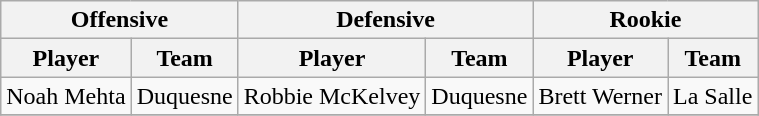<table class="wikitable">
<tr>
<th colspan="2">Offensive</th>
<th colspan="2">Defensive</th>
<th colspan="2">Rookie</th>
</tr>
<tr>
<th>Player</th>
<th>Team</th>
<th>Player</th>
<th>Team</th>
<th>Player</th>
<th>Team</th>
</tr>
<tr>
<td>Noah Mehta</td>
<td>Duquesne</td>
<td>Robbie McKelvey</td>
<td>Duquesne</td>
<td>Brett Werner</td>
<td>La Salle</td>
</tr>
<tr>
</tr>
</table>
